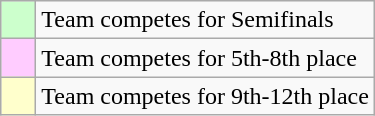<table class="wikitable">
<tr>
<td style="background:#cfc">    </td>
<td>Team competes for Semifinals</td>
</tr>
<tr>
<td style="background:#fcf;">    </td>
<td>Team competes for 5th-8th place</td>
</tr>
<tr>
<td style="background:#ffc">    </td>
<td>Team competes for 9th-12th place</td>
</tr>
</table>
